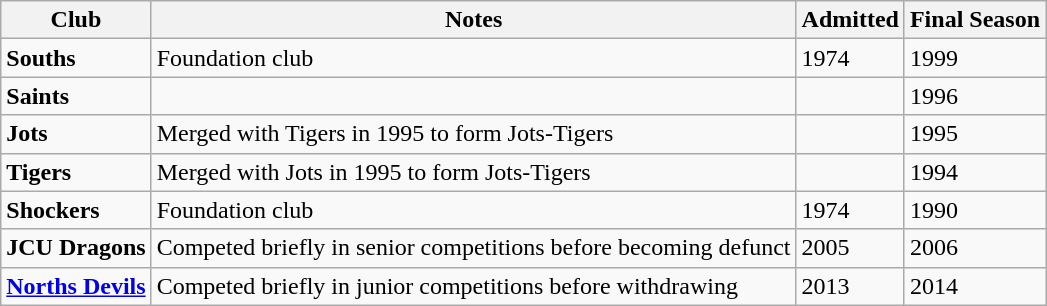<table class="wikitable sortable">
<tr>
<th>Club</th>
<th>Notes</th>
<th>Admitted</th>
<th>Final Season</th>
</tr>
<tr>
<td><strong>Souths</strong></td>
<td>Foundation club</td>
<td>1974</td>
<td>1999</td>
</tr>
<tr>
<td><strong>Saints</strong></td>
<td></td>
<td></td>
<td>1996</td>
</tr>
<tr>
<td><strong>Jots</strong></td>
<td>Merged with Tigers in 1995 to form Jots-Tigers</td>
<td></td>
<td>1995</td>
</tr>
<tr>
<td> <strong>Tigers</strong></td>
<td>Merged with Jots in 1995 to form Jots-Tigers</td>
<td></td>
<td>1994</td>
</tr>
<tr>
<td><strong>Shockers</strong></td>
<td>Foundation club</td>
<td>1974</td>
<td>1990</td>
</tr>
<tr>
<td> <strong>JCU Dragons</strong></td>
<td>Competed briefly in senior competitions before becoming defunct</td>
<td>2005</td>
<td>2006</td>
</tr>
<tr>
<td> <strong><a href='#'>Norths Devils</a></strong></td>
<td>Competed briefly in junior competitions before withdrawing</td>
<td>2013</td>
<td>2014</td>
</tr>
</table>
